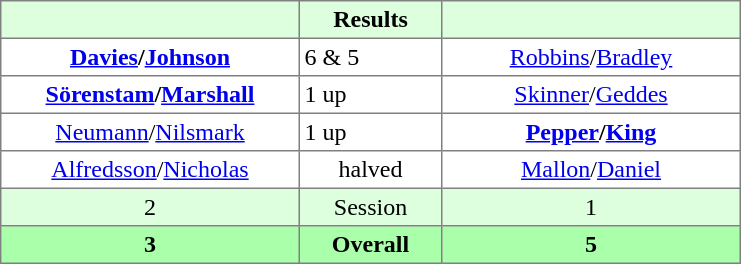<table border="1" cellpadding="3" style="border-collapse:collapse; text-align:center;">
<tr style="background:#dfd;">
<th style="width:12em;"></th>
<th style="width:5.5em;">Results</th>
<th style="width:12em;"></th>
</tr>
<tr>
<td><strong><a href='#'>Davies</a>/<a href='#'>Johnson</a></strong></td>
<td align=left> 6 & 5</td>
<td><a href='#'>Robbins</a>/<a href='#'>Bradley</a></td>
</tr>
<tr>
<td><strong><a href='#'>Sörenstam</a>/<a href='#'>Marshall</a></strong></td>
<td align=left> 1 up</td>
<td><a href='#'>Skinner</a>/<a href='#'>Geddes</a></td>
</tr>
<tr>
<td><a href='#'>Neumann</a>/<a href='#'>Nilsmark</a></td>
<td align=left> 1 up</td>
<td><strong><a href='#'>Pepper</a>/<a href='#'>King</a></strong></td>
</tr>
<tr>
<td><a href='#'>Alfredsson</a>/<a href='#'>Nicholas</a></td>
<td>halved</td>
<td><a href='#'>Mallon</a>/<a href='#'>Daniel</a></td>
</tr>
<tr style="background:#dfd;">
<td>2</td>
<td>Session</td>
<td>1</td>
</tr>
<tr style="background:#afa;">
<th>3</th>
<th>Overall</th>
<th>5</th>
</tr>
</table>
